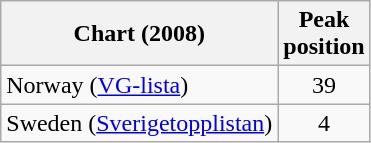<table class="wikitable">
<tr>
<th>Chart (2008)</th>
<th>Peak<br>position</th>
</tr>
<tr>
<td>Norway (<a href='#'>VG-lista</a>)</td>
<td align="center">39</td>
</tr>
<tr>
<td>Sweden (<a href='#'>Sverigetopplistan</a>)</td>
<td align="center">4</td>
</tr>
</table>
